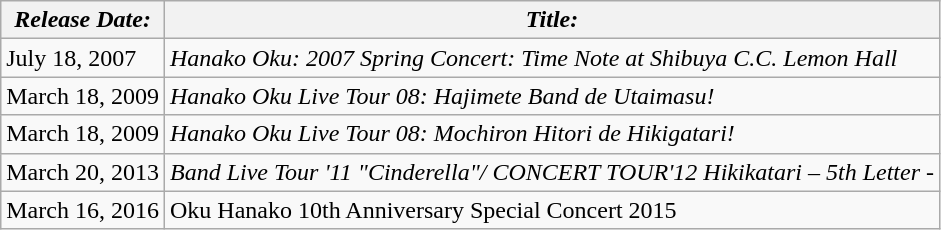<table class="wikitable">
<tr>
<th rowspan="1"><em>Release Date:</em></th>
<th rowspan="1"><em>Title:</em></th>
</tr>
<tr>
<td>July 18, 2007</td>
<td><em>Hanako Oku: 2007 Spring Concert: Time Note at Shibuya C.C. Lemon Hall</em></td>
</tr>
<tr>
<td>March 18, 2009</td>
<td><em>Hanako Oku Live Tour 08: Hajimete Band de Utaimasu!</em></td>
</tr>
<tr>
<td>March 18, 2009</td>
<td><em>Hanako Oku Live Tour 08: Mochiron Hitori de Hikigatari!</em></td>
</tr>
<tr>
<td>March 20, 2013</td>
<td><em>Band Live Tour '11 "Cinderella"/ CONCERT TOUR'12 Hikikatari – 5th Letter -</em></td>
</tr>
<tr>
<td>March 16, 2016</td>
<td>Oku Hanako 10th Anniversary Special Concert 2015</td>
</tr>
</table>
